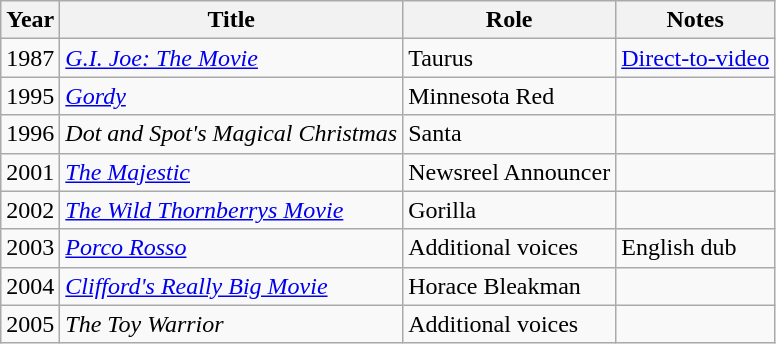<table class="wikitable sortable">
<tr>
<th>Year</th>
<th>Title</th>
<th>Role</th>
<th>Notes</th>
</tr>
<tr>
<td>1987</td>
<td><em><a href='#'>G.I. Joe: The Movie</a></em></td>
<td>Taurus</td>
<td><a href='#'>Direct-to-video</a></td>
</tr>
<tr>
<td>1995</td>
<td><em><a href='#'>Gordy</a></em></td>
<td>Minnesota Red</td>
<td></td>
</tr>
<tr>
<td>1996</td>
<td><em>Dot and Spot's Magical Christmas</em></td>
<td>Santa</td>
<td></td>
</tr>
<tr>
<td>2001</td>
<td><em><a href='#'>The Majestic</a></em></td>
<td>Newsreel Announcer</td>
<td></td>
</tr>
<tr>
<td>2002</td>
<td><em><a href='#'>The Wild Thornberrys Movie</a></em></td>
<td>Gorilla</td>
<td></td>
</tr>
<tr>
<td>2003</td>
<td><em><a href='#'>Porco Rosso</a></em></td>
<td>Additional voices</td>
<td>English dub</td>
</tr>
<tr>
<td>2004</td>
<td><em><a href='#'>Clifford's Really Big Movie</a></em></td>
<td>Horace Bleakman</td>
<td></td>
</tr>
<tr>
<td>2005</td>
<td><em>The Toy Warrior</em></td>
<td>Additional voices</td>
<td></td>
</tr>
</table>
